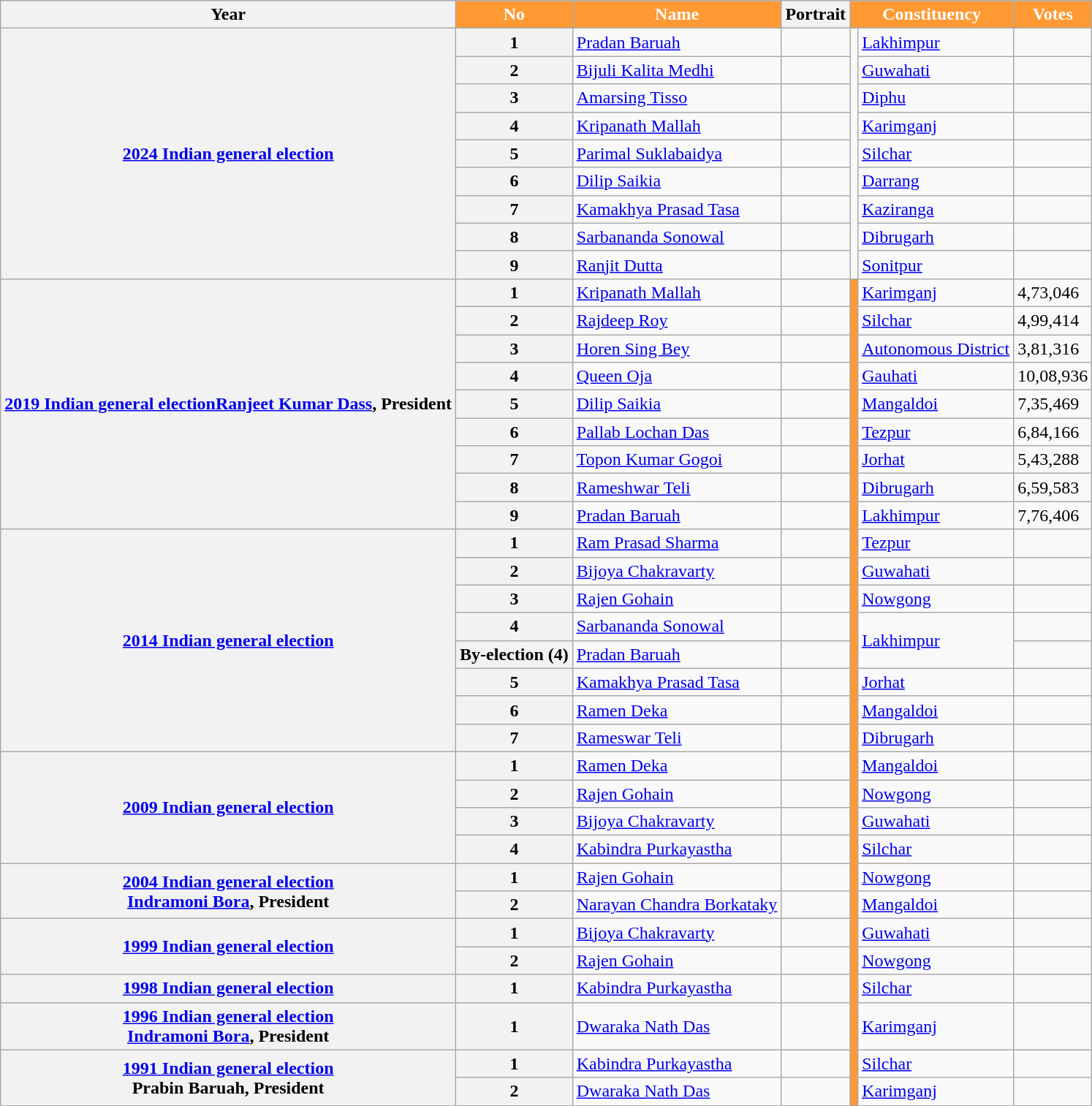<table class="wikitable sortable">
<tr>
<th><strong>Year</strong></th>
<th style="background-color:#FF9933; color:white">No</th>
<th style="background-color:#FF9933; color:white">Name</th>
<th><strong>Portrait</strong></th>
<th colspan="2" style="background-color:#FF9933; color:white">Constituency</th>
<th style="background-color:#FF9933; color:white">Votes</th>
</tr>
<tr>
<th rowspan="9"><a href='#'>2024 Indian general election</a><br></th>
<th><strong>1</strong></th>
<td><a href='#'>Pradan Baruah</a></td>
<td></td>
<td rowspan="9"></td>
<td><a href='#'>Lakhimpur</a></td>
<td></td>
</tr>
<tr>
<th><strong>2</strong></th>
<td><a href='#'>Bijuli Kalita Medhi</a></td>
<td></td>
<td><a href='#'>Guwahati</a></td>
<td></td>
</tr>
<tr>
<th>3</th>
<td><a href='#'>Amarsing Tisso</a></td>
<td></td>
<td><a href='#'>Diphu</a></td>
<td></td>
</tr>
<tr>
<th>4</th>
<td><a href='#'>Kripanath Mallah</a></td>
<td></td>
<td><a href='#'>Karimganj</a></td>
<td></td>
</tr>
<tr>
<th>5</th>
<td><a href='#'>Parimal Suklabaidya</a></td>
<td></td>
<td><a href='#'>Silchar</a></td>
<td></td>
</tr>
<tr>
<th>6</th>
<td><a href='#'>Dilip Saikia</a></td>
<td></td>
<td><a href='#'>Darrang</a></td>
<td></td>
</tr>
<tr>
<th>7</th>
<td><a href='#'>Kamakhya Prasad Tasa</a></td>
<td></td>
<td><a href='#'>Kaziranga</a></td>
<td></td>
</tr>
<tr>
<th>8</th>
<td><a href='#'>Sarbananda Sonowal</a></td>
<td></td>
<td><a href='#'>Dibrugarh</a></td>
<td></td>
</tr>
<tr>
<th>9</th>
<td><a href='#'>Ranjit Dutta</a></td>
<td></td>
<td><a href='#'>Sonitpur</a></td>
<td></td>
</tr>
<tr>
<th rowspan="9"><a href='#'>2019 Indian general election</a><a href='#'>Ranjeet Kumar Dass</a>, President</th>
<th>1</th>
<td><a href='#'>Kripanath Mallah</a></td>
<td></td>
<td rowspan="29" bgcolor="#FF9933"></td>
<td><a href='#'>Karimganj</a></td>
<td>4,73,046</td>
</tr>
<tr>
<th>2</th>
<td><a href='#'>Rajdeep Roy</a></td>
<td></td>
<td><a href='#'>Silchar</a></td>
<td>4,99,414</td>
</tr>
<tr>
<th>3</th>
<td><a href='#'>Horen Sing Bey</a></td>
<td></td>
<td><a href='#'>Autonomous District</a></td>
<td>3,81,316</td>
</tr>
<tr>
<th>4</th>
<td><a href='#'>Queen Oja</a></td>
<td></td>
<td><a href='#'>Gauhati</a></td>
<td>10,08,936</td>
</tr>
<tr>
<th>5</th>
<td><a href='#'>Dilip Saikia</a></td>
<td></td>
<td><a href='#'>Mangaldoi</a></td>
<td>7,35,469</td>
</tr>
<tr>
<th>6</th>
<td><a href='#'>Pallab Lochan Das</a></td>
<td></td>
<td><a href='#'>Tezpur</a></td>
<td>6,84,166</td>
</tr>
<tr>
<th>7</th>
<td><a href='#'>Topon Kumar Gogoi</a></td>
<td></td>
<td><a href='#'>Jorhat</a></td>
<td>5,43,288</td>
</tr>
<tr>
<th>8</th>
<td><a href='#'>Rameshwar Teli</a></td>
<td></td>
<td><a href='#'>Dibrugarh</a></td>
<td>6,59,583</td>
</tr>
<tr>
<th>9</th>
<td><a href='#'>Pradan Baruah</a></td>
<td></td>
<td><a href='#'>Lakhimpur</a></td>
<td>7,76,406</td>
</tr>
<tr>
<th rowspan="8"><a href='#'>2014 Indian general election</a><br></th>
<th><strong>1</strong></th>
<td><a href='#'>Ram Prasad Sharma</a></td>
<td></td>
<td><a href='#'>Tezpur</a></td>
<td></td>
</tr>
<tr>
<th><strong>2</strong></th>
<td><a href='#'>Bijoya Chakravarty</a></td>
<td></td>
<td><a href='#'>Guwahati</a></td>
<td></td>
</tr>
<tr>
<th><strong>3</strong></th>
<td><a href='#'>Rajen Gohain</a></td>
<td></td>
<td><a href='#'>Nowgong</a></td>
<td></td>
</tr>
<tr>
<th><strong>4</strong></th>
<td><a href='#'>Sarbananda Sonowal</a></td>
<td></td>
<td rowspan="2"><a href='#'>Lakhimpur</a></td>
<td></td>
</tr>
<tr>
<th>By-election (4)</th>
<td><a href='#'>Pradan Baruah</a></td>
<td></td>
<td></td>
</tr>
<tr>
<th><strong>5</strong></th>
<td><a href='#'>Kamakhya Prasad Tasa</a></td>
<td></td>
<td><a href='#'>Jorhat</a></td>
<td></td>
</tr>
<tr>
<th><strong>6</strong></th>
<td><a href='#'>Ramen Deka</a></td>
<td></td>
<td><a href='#'>Mangaldoi</a></td>
<td></td>
</tr>
<tr>
<th><strong>7</strong></th>
<td><a href='#'>Rameswar Teli</a></td>
<td></td>
<td><a href='#'>Dibrugarh</a></td>
<td></td>
</tr>
<tr>
<th rowspan="4"><a href='#'>2009 Indian general election</a></th>
<th><strong>1</strong></th>
<td><a href='#'>Ramen Deka</a></td>
<td></td>
<td><a href='#'>Mangaldoi</a></td>
<td></td>
</tr>
<tr>
<th>2</th>
<td><a href='#'>Rajen Gohain</a></td>
<td></td>
<td><a href='#'>Nowgong</a></td>
<td></td>
</tr>
<tr>
<th>3</th>
<td><a href='#'>Bijoya Chakravarty</a></td>
<td></td>
<td><a href='#'>Guwahati</a></td>
<td></td>
</tr>
<tr>
<th>4</th>
<td><a href='#'>Kabindra Purkayastha</a></td>
<td></td>
<td><a href='#'>Silchar</a></td>
<td></td>
</tr>
<tr>
<th rowspan="2"><a href='#'>2004 Indian general election</a><br><a href='#'>Indramoni Bora</a>, President</th>
<th>1</th>
<td><a href='#'>Rajen Gohain</a></td>
<td></td>
<td><a href='#'>Nowgong</a></td>
<td></td>
</tr>
<tr>
<th>2</th>
<td><a href='#'>Narayan Chandra Borkataky</a></td>
<td></td>
<td><a href='#'>Mangaldoi</a></td>
<td></td>
</tr>
<tr>
<th rowspan="2"><a href='#'>1999 Indian general election</a></th>
<th>1</th>
<td><a href='#'>Bijoya Chakravarty</a></td>
<td></td>
<td><a href='#'>Guwahati</a></td>
<td></td>
</tr>
<tr>
<th>2</th>
<td><a href='#'>Rajen Gohain</a></td>
<td></td>
<td><a href='#'>Nowgong</a></td>
<td></td>
</tr>
<tr>
<th><a href='#'>1998 Indian general election</a></th>
<th>1</th>
<td><a href='#'>Kabindra Purkayastha</a></td>
<td></td>
<td><a href='#'>Silchar</a></td>
<td></td>
</tr>
<tr>
<th><a href='#'>1996 Indian general election</a><br><a href='#'>Indramoni Bora</a>, President</th>
<th>1</th>
<td><a href='#'>Dwaraka Nath Das</a></td>
<td></td>
<td><a href='#'>Karimganj</a></td>
<td></td>
</tr>
<tr>
<th rowspan="2"><a href='#'>1991 Indian general election</a><br>Prabin Baruah, President</th>
<th>1</th>
<td><a href='#'>Kabindra Purkayastha</a></td>
<td></td>
<td><a href='#'>Silchar</a></td>
<td></td>
</tr>
<tr>
<th>2</th>
<td><a href='#'>Dwaraka Nath Das</a></td>
<td></td>
<td><a href='#'>Karimganj</a></td>
<td></td>
</tr>
</table>
